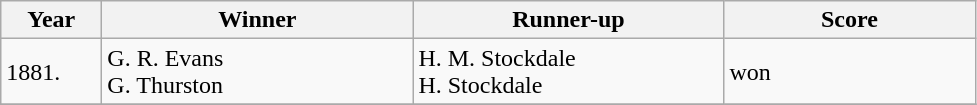<table class="wikitable">
<tr>
<th style="width:60px;">Year</th>
<th style="width:200px;">Winner</th>
<th style="width:200px;">Runner-up</th>
<th style="width:160px;">Score</th>
</tr>
<tr>
<td>1881.</td>
<td> G. R. Evans<br> G. Thurston</td>
<td> H. M. Stockdale<br> H. Stockdale</td>
<td>won</td>
</tr>
<tr>
</tr>
</table>
